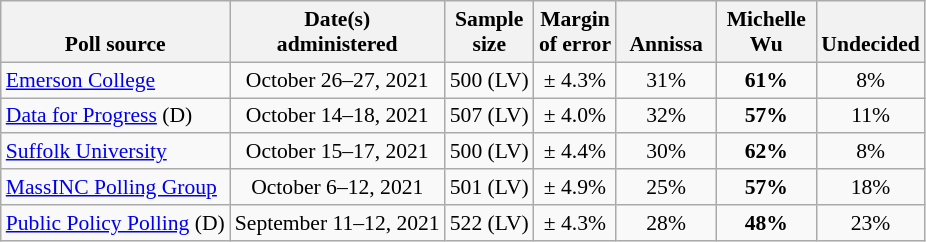<table class="wikitable" style="font-size:90%;text-align:center;">
<tr valign=bottom>
<th>Poll source</th>
<th>Date(s)<br>administered</th>
<th>Sample<br>size</th>
<th>Margin<br>of error</th>
<th style="width:60px;">Annissa<br></th>
<th style="width:60px;">Michelle<br>Wu</th>
<th>Undecided</th>
</tr>
<tr>
<td style="text-align:left;"><a href='#'>Emerson College</a></td>
<td>October 26–27, 2021</td>
<td>500 (LV)</td>
<td>± 4.3%</td>
<td>31%</td>
<td><strong>61%</strong></td>
<td>8%</td>
</tr>
<tr>
<td style="text-align:left;"><a href='#'>Data for Progress</a> (D)</td>
<td>October 14–18, 2021</td>
<td>507 (LV)</td>
<td>± 4.0%</td>
<td>32%</td>
<td><strong>57%</strong></td>
<td>11%</td>
</tr>
<tr>
<td style="text-align:left;"><a href='#'>Suffolk University</a></td>
<td>October 15–17, 2021</td>
<td>500 (LV)</td>
<td>± 4.4%</td>
<td>30%</td>
<td><strong>62%</strong></td>
<td>8%</td>
</tr>
<tr>
<td style="text-align:left;"><a href='#'>MassINC Polling Group</a></td>
<td>October 6–12, 2021</td>
<td>501 (LV)</td>
<td>± 4.9%</td>
<td>25%</td>
<td><strong>57%</strong></td>
<td>18%</td>
</tr>
<tr>
<td style="text-align:left;"><a href='#'>Public Policy Polling</a> (D)</td>
<td>September 11–12, 2021</td>
<td>522 (LV)</td>
<td>± 4.3%</td>
<td>28%</td>
<td><strong>48%</strong></td>
<td>23%</td>
</tr>
</table>
